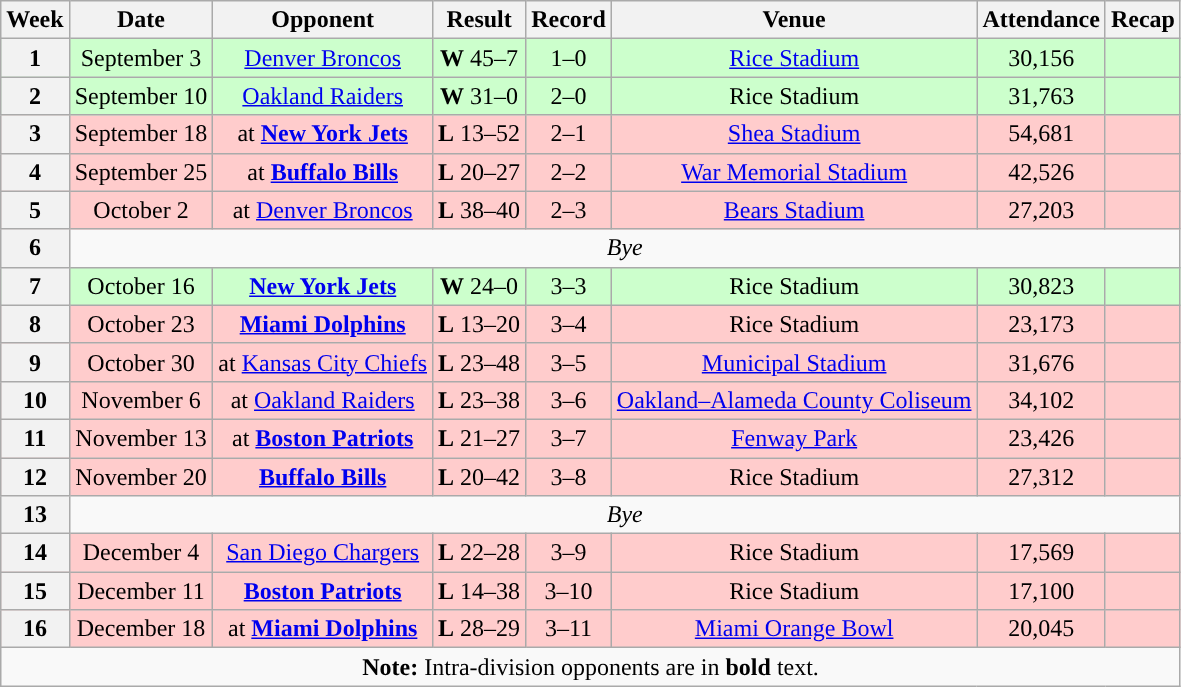<table class="wikitable" style="text-align:center">
<tr>
<th>Week</th>
<th>Date</th>
<th>Opponent</th>
<th>Result</th>
<th>Record</th>
<th>Venue</th>
<th>Attendance</th>
<th>Recap</th>
</tr>
<tr style="background:#cfc">
<th>1</th>
<td>September 3</td>
<td><a href='#'>Denver Broncos</a></td>
<td><strong>W</strong> 45–7</td>
<td>1–0</td>
<td><a href='#'>Rice Stadium</a></td>
<td>30,156</td>
<td></td>
</tr>
<tr style="background:#cfc">
<th>2</th>
<td>September 10</td>
<td><a href='#'>Oakland Raiders</a></td>
<td><strong>W</strong> 31–0</td>
<td>2–0</td>
<td>Rice Stadium</td>
<td>31,763</td>
<td></td>
</tr>
<tr style="background:#fcc">
<th>3</th>
<td>September 18</td>
<td>at <strong><a href='#'>New York Jets</a></strong></td>
<td><strong>L</strong> 13–52</td>
<td>2–1</td>
<td><a href='#'>Shea Stadium</a></td>
<td>54,681</td>
<td></td>
</tr>
<tr style="background:#fcc">
<th>4</th>
<td>September 25</td>
<td>at <strong><a href='#'>Buffalo Bills</a></strong></td>
<td><strong>L</strong> 20–27</td>
<td>2–2</td>
<td><a href='#'>War Memorial Stadium</a></td>
<td>42,526</td>
<td></td>
</tr>
<tr style="background:#fcc">
<th>5</th>
<td>October 2</td>
<td>at <a href='#'>Denver Broncos</a></td>
<td><strong>L</strong> 38–40</td>
<td>2–3</td>
<td><a href='#'>Bears Stadium</a></td>
<td>27,203</td>
<td></td>
</tr>
<tr>
<th>6</th>
<td colspan=7 align="center"><em>Bye</em></td>
</tr>
<tr style="background:#cfc">
<th>7</th>
<td>October 16</td>
<td><strong><a href='#'>New York Jets</a></strong></td>
<td><strong>W</strong> 24–0</td>
<td>3–3</td>
<td>Rice Stadium</td>
<td>30,823</td>
<td></td>
</tr>
<tr style="background:#fcc">
<th>8</th>
<td>October 23</td>
<td><strong><a href='#'>Miami Dolphins</a></strong></td>
<td><strong>L</strong> 13–20</td>
<td>3–4</td>
<td>Rice Stadium</td>
<td>23,173</td>
<td></td>
</tr>
<tr style="background:#fcc">
<th>9</th>
<td>October 30</td>
<td>at <a href='#'>Kansas City Chiefs</a></td>
<td><strong>L</strong> 23–48</td>
<td>3–5</td>
<td><a href='#'>Municipal Stadium</a></td>
<td>31,676</td>
<td></td>
</tr>
<tr style="background:#fcc">
<th>10</th>
<td>November 6</td>
<td>at <a href='#'>Oakland Raiders</a></td>
<td><strong>L</strong> 23–38</td>
<td>3–6</td>
<td><a href='#'>Oakland–Alameda County Coliseum</a></td>
<td>34,102</td>
<td></td>
</tr>
<tr style="background:#fcc">
<th>11</th>
<td>November 13</td>
<td>at <strong><a href='#'>Boston Patriots</a></strong></td>
<td><strong>L</strong> 21–27</td>
<td>3–7</td>
<td><a href='#'>Fenway Park</a></td>
<td>23,426</td>
<td></td>
</tr>
<tr style="background:#fcc">
<th>12</th>
<td>November 20</td>
<td><strong><a href='#'>Buffalo Bills</a></strong></td>
<td><strong>L</strong> 20–42</td>
<td>3–8</td>
<td>Rice Stadium</td>
<td>27,312</td>
<td></td>
</tr>
<tr>
<th>13</th>
<td colspan=7 align="center"><em>Bye</em></td>
</tr>
<tr style="background:#fcc">
<th>14</th>
<td>December 4</td>
<td><a href='#'>San Diego Chargers</a></td>
<td><strong>L</strong> 22–28</td>
<td>3–9</td>
<td>Rice Stadium</td>
<td>17,569</td>
<td></td>
</tr>
<tr style="background:#fcc">
<th>15</th>
<td>December 11</td>
<td><strong><a href='#'>Boston Patriots</a></strong></td>
<td><strong>L</strong> 14–38</td>
<td>3–10</td>
<td>Rice Stadium</td>
<td>17,100</td>
<td></td>
</tr>
<tr style="background:#fcc">
<th>16</th>
<td>December 18</td>
<td>at <strong><a href='#'>Miami Dolphins</a></strong></td>
<td><strong>L</strong> 28–29</td>
<td>3–11</td>
<td><a href='#'>Miami Orange Bowl</a></td>
<td>20,045</td>
<td></td>
</tr>
<tr>
<td colspan="8"><strong>Note:</strong> Intra-division opponents are in <strong>bold</strong> text.</td>
</tr>
</table>
